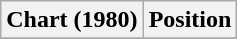<table class="wikitable">
<tr>
<th>Chart (1980)</th>
<th>Position</th>
</tr>
<tr>
</tr>
</table>
